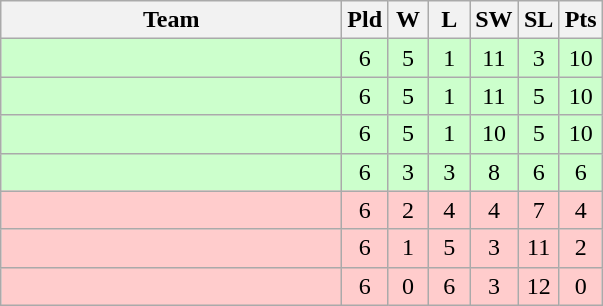<table class=wikitable style="text-align:center">
<tr>
<th width=220>Team</th>
<th width=20>Pld</th>
<th width=20>W</th>
<th width=20>L</th>
<th width=20>SW</th>
<th width=20>SL</th>
<th width=20>Pts</th>
</tr>
<tr bgcolor=ccffcc>
<td align=left></td>
<td>6</td>
<td>5</td>
<td>1</td>
<td>11</td>
<td>3</td>
<td>10</td>
</tr>
<tr bgcolor=ccffcc>
<td align=left></td>
<td>6</td>
<td>5</td>
<td>1</td>
<td>11</td>
<td>5</td>
<td>10</td>
</tr>
<tr bgcolor=ccffcc>
<td align=left></td>
<td>6</td>
<td>5</td>
<td>1</td>
<td>10</td>
<td>5</td>
<td>10</td>
</tr>
<tr bgcolor=ccffcc>
<td align=left></td>
<td>6</td>
<td>3</td>
<td>3</td>
<td>8</td>
<td>6</td>
<td>6</td>
</tr>
<tr bgcolor=ffcccc>
<td align=left></td>
<td>6</td>
<td>2</td>
<td>4</td>
<td>4</td>
<td>7</td>
<td>4</td>
</tr>
<tr bgcolor=ffcccc>
<td align=left></td>
<td>6</td>
<td>1</td>
<td>5</td>
<td>3</td>
<td>11</td>
<td>2</td>
</tr>
<tr bgcolor=ffcccc>
<td align=left></td>
<td>6</td>
<td>0</td>
<td>6</td>
<td>3</td>
<td>12</td>
<td>0</td>
</tr>
</table>
